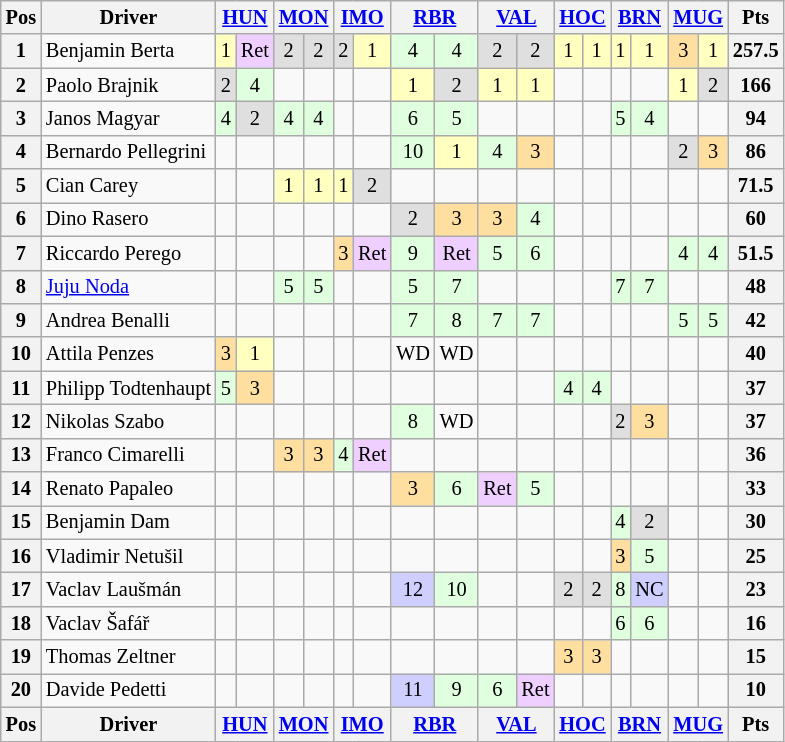<table class="wikitable" style="font-size: 85%; text-align:center">
<tr>
<th valign=middle>Pos</th>
<th valign=middle>Driver</th>
<th colspan=2><a href='#'>HUN</a><br></th>
<th colspan=2><a href='#'>MON</a><br></th>
<th colspan=2><a href='#'>IMO</a><br></th>
<th colspan=2><a href='#'>RBR</a><br></th>
<th colspan=2><a href='#'>VAL</a><br></th>
<th colspan=2><a href='#'>HOC</a><br></th>
<th colspan=2><a href='#'>BRN</a><br></th>
<th colspan=2><a href='#'>MUG</a><br></th>
<th valign="middle">Pts</th>
</tr>
<tr>
<th>1</th>
<td align=left> Benjamin Berta</td>
<td style="background:#FFFFBF">1</td>
<td style="background:#efcfff">Ret</td>
<td style="background:#dfdfdf">2</td>
<td style="background:#dfdfdf">2</td>
<td style="background:#dfdfdf">2</td>
<td style="background:#FFFFBF">1</td>
<td style="background:#dfffdf">4</td>
<td style="background:#dfffdf">4</td>
<td style="background:#dfdfdf">2</td>
<td style="background:#dfdfdf">2</td>
<td style="background:#FFFFBF">1</td>
<td style="background:#FFFFBF">1</td>
<td style="background:#FFFFBF">1</td>
<td style="background:#FFFFBF">1</td>
<td style="background:#ffdf9f">3</td>
<td style="background:#FFFFBF">1</td>
<th>257.5</th>
</tr>
<tr>
<th>2</th>
<td align=left> Paolo Brajnik</td>
<td style="background:#dfdfdf">2</td>
<td style="background:#dfffdf">4</td>
<td></td>
<td></td>
<td></td>
<td></td>
<td style="background:#FFFFBF">1</td>
<td style="background:#dfdfdf">2</td>
<td style="background:#FFFFBF">1</td>
<td style="background:#FFFFBF">1</td>
<td></td>
<td></td>
<td></td>
<td></td>
<td style="background:#FFFFBF">1</td>
<td style="background:#dfdfdf">2</td>
<th>166</th>
</tr>
<tr>
<th>3</th>
<td align=left> Janos Magyar</td>
<td style="background:#dfffdf">4</td>
<td style="background:#dfdfdf">2</td>
<td style="background:#dfffdf">4</td>
<td style="background:#dfffdf">4</td>
<td></td>
<td></td>
<td style="background:#dfffdf">6</td>
<td style="background:#dfffdf">5</td>
<td></td>
<td></td>
<td></td>
<td></td>
<td style="background:#dfffdf">5</td>
<td style="background:#dfffdf">4</td>
<td></td>
<td></td>
<th>94</th>
</tr>
<tr>
<th>4</th>
<td align=left> Bernardo Pellegrini</td>
<td></td>
<td></td>
<td></td>
<td></td>
<td></td>
<td></td>
<td style="background:#dfffdf">10</td>
<td style="background:#FFFFBF">1</td>
<td style="background:#dfffdf">4</td>
<td style="background:#ffdf9f">3</td>
<td></td>
<td></td>
<td></td>
<td></td>
<td style="background:#dfdfdf">2</td>
<td style="background:#ffdf9f">3</td>
<th>86</th>
</tr>
<tr>
<th>5</th>
<td align=left> Cian Carey</td>
<td></td>
<td></td>
<td style="background:#FFFFBF">1</td>
<td style="background:#FFFFBF">1</td>
<td style="background:#FFFFBF">1</td>
<td style="background:#dfdfdf">2</td>
<td></td>
<td></td>
<td></td>
<td></td>
<td></td>
<td></td>
<td></td>
<td></td>
<td></td>
<td></td>
<th>71.5</th>
</tr>
<tr>
<th>6</th>
<td align=left> Dino Rasero</td>
<td></td>
<td></td>
<td></td>
<td></td>
<td></td>
<td></td>
<td style="background:#dfdfdf">2</td>
<td style="background:#ffdf9f">3</td>
<td style="background:#ffdf9f">3</td>
<td style="background:#dfffdf">4</td>
<td></td>
<td></td>
<td></td>
<td></td>
<td></td>
<td></td>
<th>60</th>
</tr>
<tr>
<th>7</th>
<td align=left> Riccardo Perego</td>
<td></td>
<td></td>
<td></td>
<td></td>
<td style="background:#ffdf9f">3</td>
<td style="background:#efcfff">Ret</td>
<td style="background:#dfffdf">9</td>
<td style="background:#efcfff">Ret</td>
<td style="background:#dfffdf">5</td>
<td style="background:#dfffdf">6</td>
<td></td>
<td></td>
<td></td>
<td></td>
<td style="background:#dfffdf">4</td>
<td style="background:#dfffdf">4</td>
<th>51.5</th>
</tr>
<tr>
<th>8</th>
<td align=left> <a href='#'>Juju Noda</a></td>
<td></td>
<td></td>
<td style="background:#dfffdf">5</td>
<td style="background:#dfffdf">5</td>
<td></td>
<td></td>
<td style="background:#dfffdf">5</td>
<td style="background:#dfffdf">7</td>
<td></td>
<td></td>
<td></td>
<td></td>
<td style="background:#dfffdf">7</td>
<td style="background:#dfffdf">7</td>
<td></td>
<td></td>
<th>48</th>
</tr>
<tr>
<th>9</th>
<td align=left> Andrea Benalli</td>
<td></td>
<td></td>
<td></td>
<td></td>
<td></td>
<td></td>
<td style="background:#dfffdf">7</td>
<td style="background:#dfffdf">8</td>
<td style="background:#dfffdf">7</td>
<td style="background:#dfffdf">7</td>
<td></td>
<td></td>
<td></td>
<td></td>
<td style="background:#dfffdf">5</td>
<td style="background:#dfffdf">5</td>
<th>42</th>
</tr>
<tr>
<th>10</th>
<td align=left> Attila Penzes</td>
<td style="background:#ffdf9f">3</td>
<td style="background:#FFFFBF">1</td>
<td></td>
<td></td>
<td></td>
<td></td>
<td>WD</td>
<td>WD</td>
<td></td>
<td></td>
<td></td>
<td></td>
<td></td>
<td></td>
<td></td>
<td></td>
<th>40</th>
</tr>
<tr>
<th>11</th>
<td align=left nowrap> Philipp Todtenhaupt</td>
<td style="background:#dfffdf">5</td>
<td style="background:#ffdf9f">3</td>
<td></td>
<td></td>
<td></td>
<td></td>
<td></td>
<td></td>
<td></td>
<td></td>
<td style="background:#dfffdf">4</td>
<td style="background:#dfffdf">4</td>
<td></td>
<td></td>
<td></td>
<td></td>
<th>37</th>
</tr>
<tr>
<th>12</th>
<td align=left> Nikolas Szabo</td>
<td></td>
<td></td>
<td></td>
<td></td>
<td></td>
<td></td>
<td style="background:#dfffdf">8</td>
<td>WD</td>
<td></td>
<td></td>
<td></td>
<td></td>
<td style="background:#dfdfdf">2</td>
<td style="background:#ffdf9f">3</td>
<td></td>
<td></td>
<th>37</th>
</tr>
<tr>
<th>13</th>
<td align=left> Franco Cimarelli</td>
<td></td>
<td></td>
<td style="background:#ffdf9f">3</td>
<td style="background:#ffdf9f">3</td>
<td style="background:#dfffdf">4</td>
<td style="background:#efcfff">Ret</td>
<td></td>
<td></td>
<td></td>
<td></td>
<td></td>
<td></td>
<td></td>
<td></td>
<td></td>
<td></td>
<th>36</th>
</tr>
<tr>
<th>14</th>
<td align=left> Renato Papaleo</td>
<td></td>
<td></td>
<td></td>
<td></td>
<td></td>
<td></td>
<td style="background:#ffdf9f">3</td>
<td style="background:#dfffdf">6</td>
<td style="background:#efcfff">Ret</td>
<td style="background:#dfffdf">5</td>
<td></td>
<td></td>
<td></td>
<td></td>
<td></td>
<td></td>
<th>33</th>
</tr>
<tr>
<th>15</th>
<td align=left> Benjamin Dam</td>
<td></td>
<td></td>
<td></td>
<td></td>
<td></td>
<td></td>
<td></td>
<td></td>
<td></td>
<td></td>
<td></td>
<td></td>
<td style="background:#dfffdf">4</td>
<td style="background:#dfdfdf">2</td>
<td></td>
<td></td>
<th>30</th>
</tr>
<tr>
<th>16</th>
<td align=left> Vladimir Netušil</td>
<td></td>
<td></td>
<td></td>
<td></td>
<td></td>
<td></td>
<td></td>
<td></td>
<td></td>
<td></td>
<td></td>
<td></td>
<td style="background:#ffdf9f">3</td>
<td style="background:#dfffdf">5</td>
<td></td>
<td></td>
<th>25</th>
</tr>
<tr>
<th>17</th>
<td align=left> Vaclav Laušmán</td>
<td></td>
<td></td>
<td></td>
<td></td>
<td></td>
<td></td>
<td style="background:#cfcfff">12</td>
<td style="background:#dfffdf">10</td>
<td></td>
<td></td>
<td style="background:#dfdfdf">2</td>
<td style="background:#dfdfdf">2</td>
<td style="background:#dfffdf">8</td>
<td style="background:#cfcfff">NC</td>
<td></td>
<td></td>
<th>23</th>
</tr>
<tr>
<th>18</th>
<td align=left> Vaclav Šafář</td>
<td></td>
<td></td>
<td></td>
<td></td>
<td></td>
<td></td>
<td></td>
<td></td>
<td></td>
<td></td>
<td></td>
<td></td>
<td style="background:#dfffdf">6</td>
<td style="background:#dfffdf">6</td>
<td></td>
<td></td>
<th>16</th>
</tr>
<tr>
<th>19</th>
<td align=left> Thomas Zeltner</td>
<td></td>
<td></td>
<td></td>
<td></td>
<td></td>
<td></td>
<td></td>
<td></td>
<td></td>
<td></td>
<td style="background:#ffdf9f">3</td>
<td style="background:#ffdf9f">3</td>
<td></td>
<td></td>
<td></td>
<td></td>
<th>15</th>
</tr>
<tr>
<th>20</th>
<td align=left> Davide Pedetti</td>
<td></td>
<td></td>
<td></td>
<td></td>
<td></td>
<td></td>
<td style="background:#cfcfff">11</td>
<td style="background:#dfffdf">9</td>
<td style="background:#dfffdf">6</td>
<td style="background:#efcfff">Ret</td>
<td></td>
<td></td>
<td></td>
<td></td>
<td></td>
<td></td>
<th>10</th>
</tr>
<tr valign="top">
<th valign=middle>Pos</th>
<th valign=middle>Driver</th>
<th colspan=2><a href='#'>HUN</a><br></th>
<th colspan=2><a href='#'>MON</a><br></th>
<th colspan=2><a href='#'>IMO</a><br></th>
<th colspan=2><a href='#'>RBR</a><br></th>
<th colspan=2><a href='#'>VAL</a><br></th>
<th colspan=2><a href='#'>HOC</a><br></th>
<th colspan=2><a href='#'>BRN</a><br></th>
<th colspan=2><a href='#'>MUG</a><br></th>
<th valign="middle">Pts</th>
</tr>
</table>
